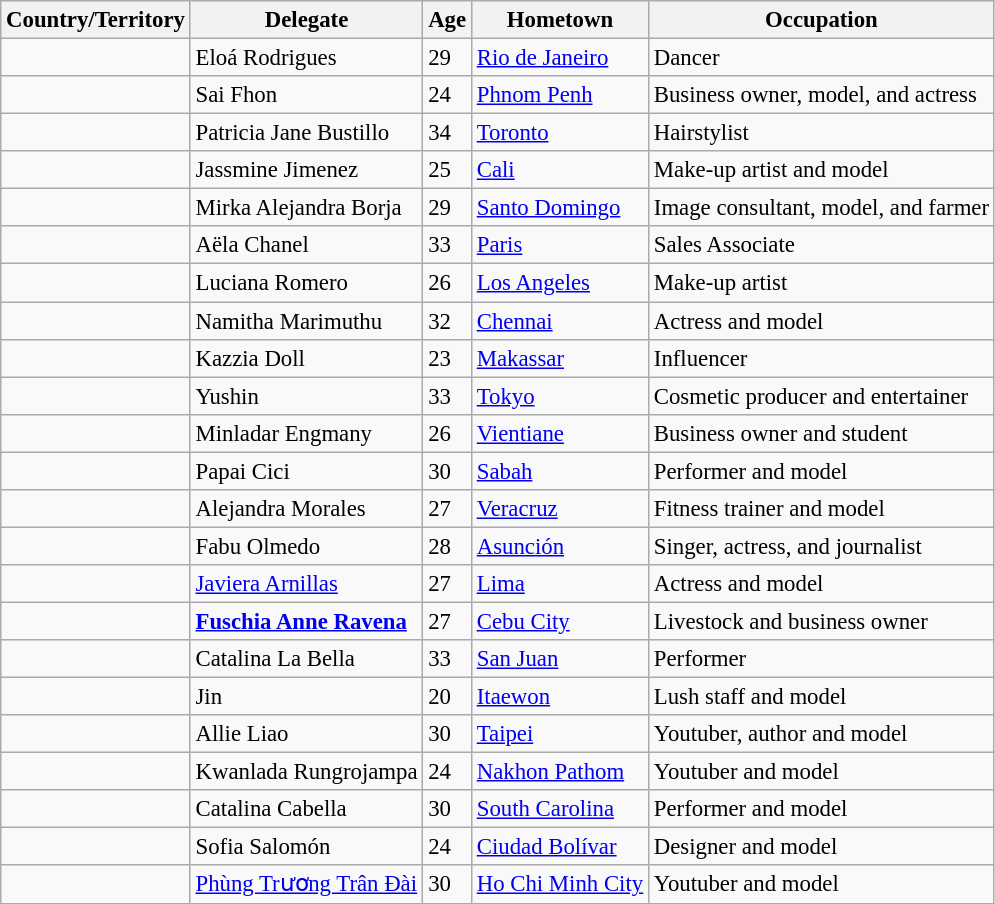<table class="wikitable sortable" style="font-size: 95%;">
<tr>
<th>Country/Territory</th>
<th>Delegate</th>
<th>Age</th>
<th>Hometown</th>
<th>Occupation</th>
</tr>
<tr>
<td></td>
<td>Eloá Rodrigues</td>
<td>29</td>
<td><a href='#'>Rio de Janeiro</a></td>
<td>Dancer</td>
</tr>
<tr>
<td></td>
<td>Sai Fhon</td>
<td>24</td>
<td><a href='#'>Phnom Penh</a></td>
<td>Business owner, model, and actress</td>
</tr>
<tr>
<td></td>
<td>Patricia Jane Bustillo</td>
<td>34</td>
<td><a href='#'>Toronto</a></td>
<td>Hairstylist</td>
</tr>
<tr>
<td></td>
<td>Jassmine Jimenez</td>
<td>25</td>
<td><a href='#'>Cali</a></td>
<td>Make-up artist and model</td>
</tr>
<tr>
<td></td>
<td>Mirka Alejandra Borja</td>
<td>29</td>
<td><a href='#'>Santo Domingo</a></td>
<td>Image consultant, model, and farmer</td>
</tr>
<tr>
<td></td>
<td>Aëla Chanel</td>
<td>33</td>
<td><a href='#'>Paris</a></td>
<td>Sales Associate</td>
</tr>
<tr>
<td></td>
<td>Luciana Romero</td>
<td>26</td>
<td><a href='#'>Los Angeles</a></td>
<td>Make-up artist</td>
</tr>
<tr>
<td></td>
<td>Namitha Marimuthu</td>
<td>32</td>
<td><a href='#'>Chennai</a></td>
<td>Actress and model</td>
</tr>
<tr>
<td></td>
<td>Kazzia Doll</td>
<td>23</td>
<td><a href='#'>Makassar</a></td>
<td>Influencer</td>
</tr>
<tr>
<td></td>
<td>Yushin</td>
<td>33</td>
<td><a href='#'>Tokyo</a></td>
<td>Cosmetic producer and entertainer</td>
</tr>
<tr>
<td></td>
<td>Minladar Engmany</td>
<td>26</td>
<td><a href='#'>Vientiane</a></td>
<td>Business owner and student</td>
</tr>
<tr>
<td></td>
<td>Papai Cici</td>
<td>30</td>
<td><a href='#'>Sabah</a></td>
<td>Performer and model</td>
</tr>
<tr>
<td></td>
<td>Alejandra Morales</td>
<td>27</td>
<td><a href='#'>Veracruz</a></td>
<td>Fitness trainer and model</td>
</tr>
<tr>
<td></td>
<td>Fabu Olmedo</td>
<td>28</td>
<td><a href='#'>Asunción</a></td>
<td>Singer, actress, and journalist</td>
</tr>
<tr>
<td></td>
<td><a href='#'>Javiera Arnillas</a></td>
<td>27</td>
<td><a href='#'>Lima</a></td>
<td>Actress and model</td>
</tr>
<tr>
<td><strong></strong></td>
<td><strong><a href='#'>Fuschia Anne Ravena</a></strong></td>
<td>27</td>
<td><a href='#'>Cebu City</a></td>
<td>Livestock and business owner</td>
</tr>
<tr>
<td></td>
<td>Catalina La Bella</td>
<td>33</td>
<td><a href='#'>San Juan</a></td>
<td>Performer</td>
</tr>
<tr>
<td></td>
<td>Jin</td>
<td>20</td>
<td><a href='#'>Itaewon</a></td>
<td>Lush staff and model</td>
</tr>
<tr>
<td></td>
<td>Allie Liao</td>
<td>30</td>
<td><a href='#'>Taipei</a></td>
<td>Youtuber, author and model</td>
</tr>
<tr>
<td></td>
<td>Kwanlada Rungrojampa</td>
<td>24</td>
<td><a href='#'>Nakhon Pathom</a></td>
<td>Youtuber and model</td>
</tr>
<tr>
<td></td>
<td>Catalina Cabella</td>
<td>30</td>
<td><a href='#'>South Carolina</a></td>
<td>Performer and model</td>
</tr>
<tr>
<td></td>
<td>Sofia Salomón</td>
<td>24</td>
<td><a href='#'>Ciudad Bolívar</a></td>
<td>Designer and model</td>
</tr>
<tr>
<td></td>
<td><a href='#'>Phùng Trương Trân Đài</a></td>
<td>30</td>
<td><a href='#'>Ho Chi Minh City</a></td>
<td>Youtuber and model</td>
</tr>
</table>
